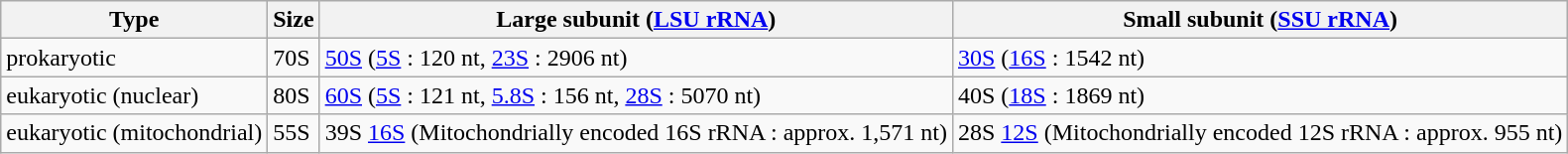<table class="wikitable">
<tr>
<th>Type</th>
<th>Size</th>
<th>Large subunit (<a href='#'>LSU rRNA</a>)</th>
<th>Small subunit (<a href='#'>SSU rRNA</a>)</th>
</tr>
<tr>
<td>prokaryotic</td>
<td>70S</td>
<td><a href='#'>50S</a> (<a href='#'>5S</a> : 120 nt, <a href='#'>23S</a>  : 2906 nt)</td>
<td><a href='#'>30S</a> (<a href='#'>16S</a> : 1542 nt)</td>
</tr>
<tr>
<td>eukaryotic (nuclear)</td>
<td>80S</td>
<td><a href='#'>60S</a> (<a href='#'>5S</a> : 121 nt, <a href='#'>5.8S</a> : 156 nt, <a href='#'>28S</a> : 5070 nt)</td>
<td>40S (<a href='#'>18S</a> : 1869 nt)</td>
</tr>
<tr>
<td>eukaryotic (mitochondrial)</td>
<td>55S</td>
<td>39S <a href='#'>16S</a> (Mitochondrially encoded 16S rRNA : approx. 1,571 nt)</td>
<td>28S <a href='#'>12S</a> (Mitochondrially encoded 12S rRNA : approx. 955 nt)</td>
</tr>
</table>
